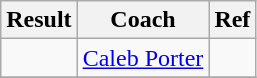<table class=wikitable>
<tr>
<th>Result</th>
<th>Coach</th>
<th>Ref</th>
</tr>
<tr>
<td></td>
<td> <a href='#'>Caleb Porter</a></td>
<td></td>
</tr>
<tr>
</tr>
</table>
